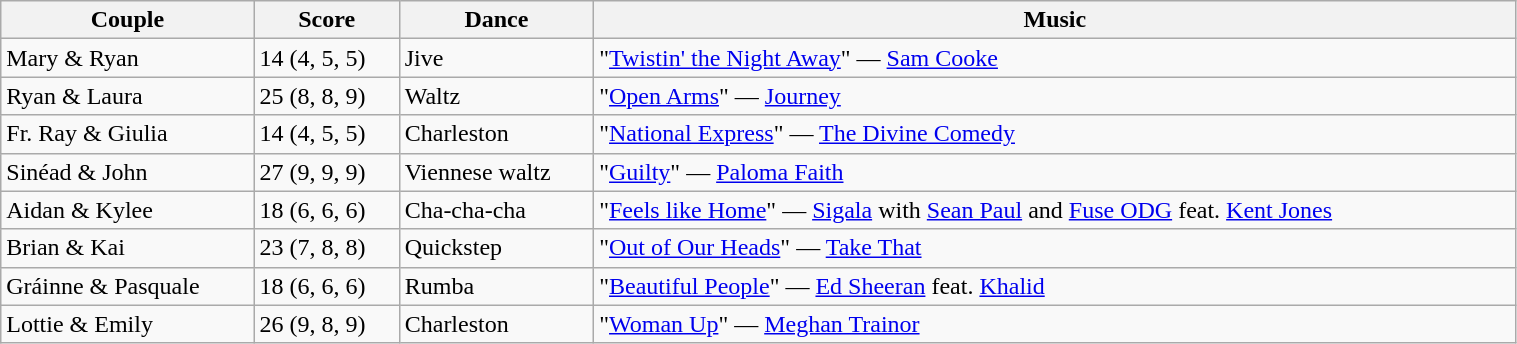<table class="wikitable" style="width:80%;">
<tr>
<th>Couple</th>
<th>Score</th>
<th>Dance</th>
<th>Music</th>
</tr>
<tr>
<td>Mary & Ryan</td>
<td>14 (4, 5, 5)</td>
<td>Jive</td>
<td>"<a href='#'>Twistin' the Night Away</a>" — <a href='#'>Sam Cooke</a></td>
</tr>
<tr>
<td>Ryan & Laura</td>
<td>25 (8, 8, 9)</td>
<td>Waltz</td>
<td>"<a href='#'>Open Arms</a>" — <a href='#'>Journey</a></td>
</tr>
<tr>
<td>Fr. Ray & Giulia</td>
<td>14 (4, 5, 5)</td>
<td>Charleston</td>
<td>"<a href='#'>National Express</a>" — <a href='#'>The Divine Comedy</a></td>
</tr>
<tr>
<td>Sinéad & John</td>
<td>27 (9, 9, 9)</td>
<td>Viennese waltz</td>
<td>"<a href='#'>Guilty</a>" — <a href='#'>Paloma Faith</a></td>
</tr>
<tr>
<td>Aidan & Kylee</td>
<td>18 (6, 6, 6)</td>
<td>Cha-cha-cha</td>
<td>"<a href='#'>Feels like Home</a>" — <a href='#'>Sigala</a> with <a href='#'>Sean Paul</a> and <a href='#'>Fuse ODG</a> feat. <a href='#'>Kent Jones</a></td>
</tr>
<tr>
<td>Brian & Kai</td>
<td>23 (7, 8, 8)</td>
<td>Quickstep</td>
<td>"<a href='#'>Out of Our Heads</a>" — <a href='#'>Take That</a></td>
</tr>
<tr>
<td>Gráinne & Pasquale</td>
<td>18 (6, 6, 6)</td>
<td>Rumba</td>
<td>"<a href='#'>Beautiful People</a>"  — <a href='#'>Ed Sheeran</a> feat. <a href='#'>Khalid</a></td>
</tr>
<tr>
<td>Lottie & Emily</td>
<td>26 (9, 8, 9)</td>
<td>Charleston</td>
<td>"<a href='#'>Woman Up</a>" — <a href='#'>Meghan Trainor</a></td>
</tr>
</table>
